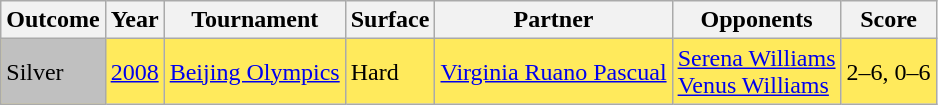<table class="sortable wikitable">
<tr>
<th>Outcome</th>
<th>Year</th>
<th>Tournament</th>
<th>Surface</th>
<th>Partner</th>
<th>Opponents</th>
<th>Score</th>
</tr>
<tr bgcolor=#ffea5c>
<td bgcolor=silver>Silver</td>
<td><a href='#'>2008</a></td>
<td><a href='#'>Beijing Olympics</a></td>
<td>Hard</td>
<td> <a href='#'>Virginia Ruano Pascual</a></td>
<td> <a href='#'>Serena Williams</a> <br>  <a href='#'>Venus Williams</a></td>
<td>2–6, 0–6</td>
</tr>
</table>
